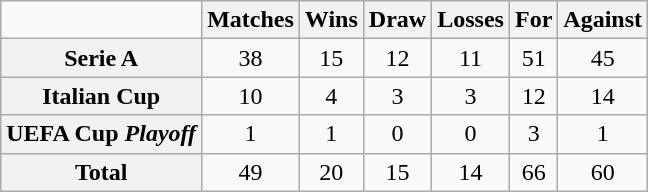<table class="wikitable" style="text-align: center;">
<tr>
<td></td>
<th>Matches</th>
<th>Wins</th>
<th>Draw</th>
<th>Losses</th>
<th>For</th>
<th>Against</th>
</tr>
<tr>
<th>Serie A</th>
<td>38</td>
<td>15</td>
<td>12</td>
<td>11</td>
<td>51</td>
<td>45</td>
</tr>
<tr>
<th>Italian Cup</th>
<td>10</td>
<td>4</td>
<td>3</td>
<td>3</td>
<td>12</td>
<td>14</td>
</tr>
<tr>
<th>UEFA Cup <em>Playoff</em></th>
<td>1</td>
<td>1</td>
<td>0</td>
<td>0</td>
<td>3</td>
<td>1</td>
</tr>
<tr>
<th>Total</th>
<td>49</td>
<td>20</td>
<td>15</td>
<td>14</td>
<td>66</td>
<td>60</td>
</tr>
</table>
